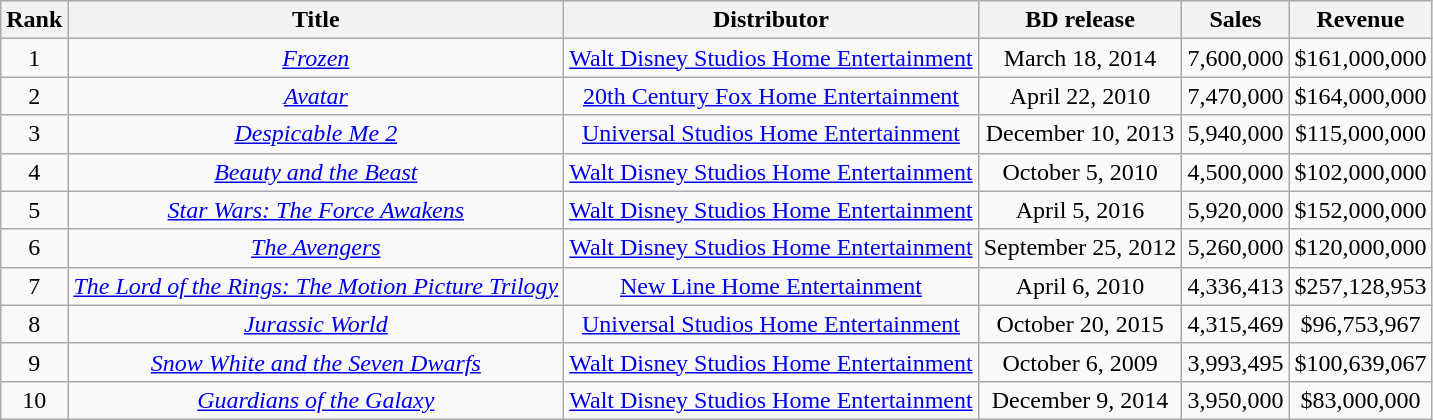<table class="wikitable sortable" style="text-align:center">
<tr>
<th>Rank</th>
<th>Title</th>
<th>Distributor</th>
<th>BD release</th>
<th>Sales</th>
<th>Revenue</th>
</tr>
<tr>
<td>1</td>
<td><em><a href='#'>Frozen</a></em></td>
<td><a href='#'>Walt Disney Studios Home Entertainment</a></td>
<td>March 18, 2014</td>
<td>7,600,000</td>
<td>$161,000,000</td>
</tr>
<tr>
<td>2</td>
<td><em><a href='#'>Avatar</a></em></td>
<td><a href='#'>20th Century Fox Home Entertainment</a></td>
<td>April 22, 2010</td>
<td>7,470,000</td>
<td>$164,000,000</td>
</tr>
<tr>
<td>3</td>
<td><em><a href='#'>Despicable Me 2</a></em></td>
<td><a href='#'>Universal Studios Home Entertainment</a></td>
<td>December 10, 2013</td>
<td>5,940,000</td>
<td>$115,000,000</td>
</tr>
<tr>
<td>4</td>
<td><em><a href='#'>Beauty and the Beast</a></em></td>
<td><a href='#'>Walt Disney Studios Home Entertainment</a></td>
<td>October 5, 2010</td>
<td>4,500,000</td>
<td>$102,000,000</td>
</tr>
<tr>
<td>5</td>
<td><em><a href='#'>Star Wars: The Force Awakens</a></em></td>
<td><a href='#'>Walt Disney Studios Home Entertainment</a></td>
<td>April 5, 2016</td>
<td>5,920,000</td>
<td>$152,000,000</td>
</tr>
<tr>
<td>6</td>
<td><em><a href='#'>The Avengers</a></em></td>
<td><a href='#'>Walt Disney Studios Home Entertainment</a></td>
<td>September 25, 2012</td>
<td>5,260,000</td>
<td>$120,000,000</td>
</tr>
<tr>
<td>7</td>
<td><em><a href='#'>The Lord of the Rings: The Motion Picture Trilogy</a></em></td>
<td><a href='#'>New Line Home Entertainment</a></td>
<td>April 6, 2010</td>
<td>4,336,413</td>
<td>$257,128,953</td>
</tr>
<tr>
<td>8</td>
<td><em><a href='#'>Jurassic World</a></em></td>
<td><a href='#'>Universal Studios Home Entertainment</a></td>
<td>October 20, 2015</td>
<td>4,315,469</td>
<td>$96,753,967</td>
</tr>
<tr>
<td>9</td>
<td><em><a href='#'>Snow White and the Seven Dwarfs</a></em></td>
<td><a href='#'>Walt Disney Studios Home Entertainment</a></td>
<td>October 6, 2009</td>
<td>3,993,495</td>
<td>$100,639,067</td>
</tr>
<tr>
<td>10</td>
<td><em><a href='#'>Guardians of the Galaxy</a></em></td>
<td><a href='#'>Walt Disney Studios Home Entertainment</a></td>
<td>December 9, 2014</td>
<td>3,950,000</td>
<td>$83,000,000</td>
</tr>
</table>
